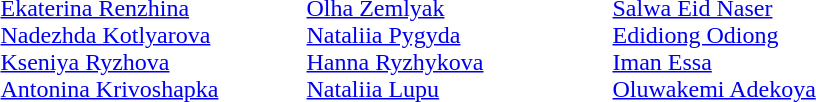<table>
<tr>
<td width=200 valign=top><em></em><br><a href='#'>Ekaterina Renzhina</a><br><a href='#'>Nadezhda Kotlyarova</a><br><a href='#'>Kseniya Ryzhova</a><br><a href='#'>Antonina Krivoshapka</a></td>
<td width=200 valign=top><em></em><br><a href='#'>Olha Zemlyak</a><br><a href='#'>Nataliia Pygyda</a><br><a href='#'>Hanna Ryzhykova</a><br><a href='#'>Nataliia Lupu</a></td>
<td width=200 valign=top><em></em><br><a href='#'>Salwa Eid Naser</a><br><a href='#'>Edidiong Odiong</a><br><a href='#'>Iman Essa</a><br><a href='#'>Oluwakemi Adekoya</a></td>
</tr>
</table>
